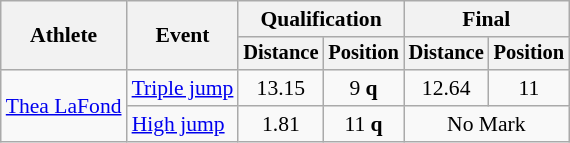<table class=wikitable style="font-size:90%">
<tr>
<th rowspan=2>Athlete</th>
<th rowspan=2>Event</th>
<th colspan=2>Qualification</th>
<th colspan=2>Final</th>
</tr>
<tr style="font-size:95%">
<th>Distance</th>
<th>Position</th>
<th>Distance</th>
<th>Position</th>
</tr>
<tr align=center>
<td align=left rowspan=2><a href='#'>Thea LaFond</a></td>
<td align=left><a href='#'>Triple jump</a></td>
<td>13.15</td>
<td>9 <strong>q</strong></td>
<td>12.64</td>
<td>11</td>
</tr>
<tr align=center>
<td align=left><a href='#'>High jump</a></td>
<td>1.81</td>
<td>11 <strong>q</strong></td>
<td colspan=2>No Mark</td>
</tr>
</table>
